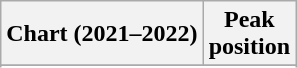<table class="wikitable sortable plainrowheaders" style="text-align:center">
<tr>
<th scope="col">Chart (2021–2022)</th>
<th scope="col">Peak<br>position</th>
</tr>
<tr>
</tr>
<tr>
</tr>
<tr>
</tr>
<tr>
</tr>
<tr>
</tr>
</table>
